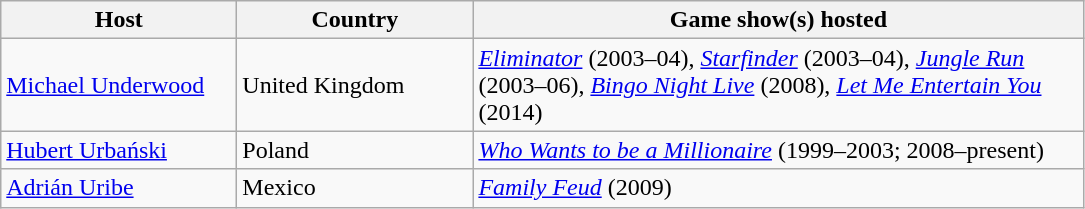<table class="wikitable sortable">
<tr ">
<th style="width:150px;">Host</th>
<th style="width:150px;">Country</th>
<th style="width:400px;">Game show(s) hosted</th>
</tr>
<tr>
<td><a href='#'>Michael Underwood</a></td>
<td>United Kingdom</td>
<td><em><a href='#'>Eliminator</a></em> (2003–04), <em><a href='#'>Starfinder</a></em> (2003–04), <em><a href='#'>Jungle Run</a></em> (2003–06), <em><a href='#'>Bingo Night Live</a></em> (2008), <em><a href='#'>Let Me Entertain You</a></em> (2014)</td>
</tr>
<tr>
<td><a href='#'>Hubert Urbański</a></td>
<td>Poland</td>
<td><em><a href='#'>Who Wants to be a Millionaire</a></em> (1999–2003; 2008–present)</td>
</tr>
<tr>
<td><a href='#'>Adrián Uribe</a></td>
<td>Mexico</td>
<td><em><a href='#'>Family Feud</a></em> (2009)</td>
</tr>
</table>
